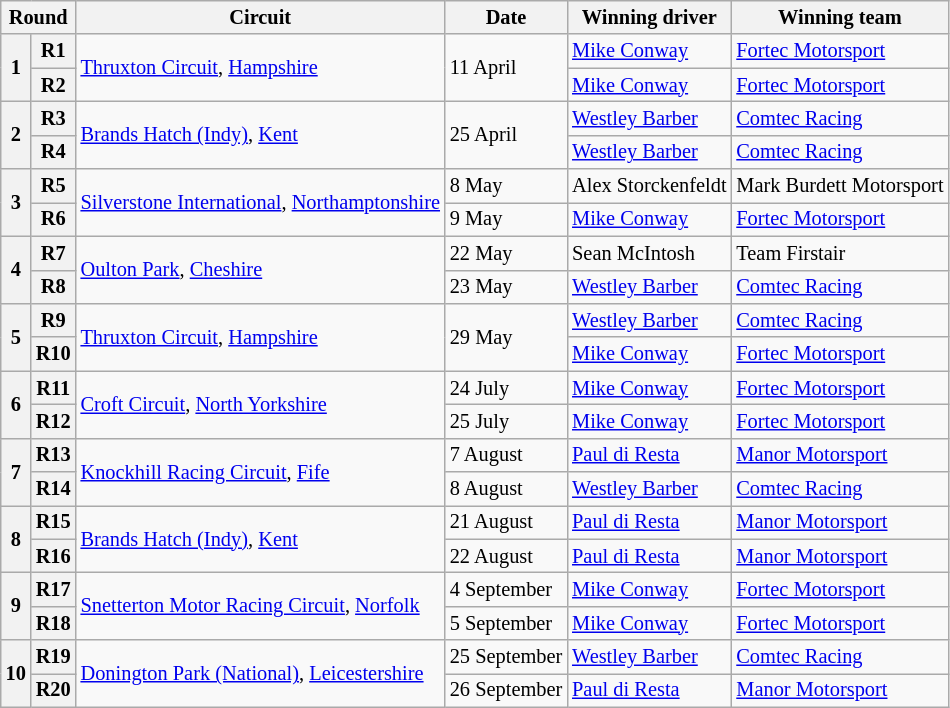<table class="wikitable" style="font-size: 85%">
<tr>
<th colspan=2>Round</th>
<th>Circuit</th>
<th>Date</th>
<th>Winning driver</th>
<th>Winning team</th>
</tr>
<tr>
<th rowspan=2>1</th>
<th>R1</th>
<td rowspan=2><a href='#'>Thruxton Circuit</a>, <a href='#'>Hampshire</a></td>
<td rowspan=2>11 April</td>
<td> <a href='#'>Mike Conway</a></td>
<td><a href='#'>Fortec Motorsport</a></td>
</tr>
<tr>
<th>R2</th>
<td> <a href='#'>Mike Conway</a></td>
<td><a href='#'>Fortec Motorsport</a></td>
</tr>
<tr>
<th rowspan=2>2</th>
<th>R3</th>
<td rowspan=2><a href='#'>Brands Hatch (Indy)</a>, <a href='#'>Kent</a></td>
<td rowspan=2>25 April</td>
<td> <a href='#'>Westley Barber</a></td>
<td><a href='#'>Comtec Racing</a></td>
</tr>
<tr>
<th>R4</th>
<td> <a href='#'>Westley Barber</a></td>
<td><a href='#'>Comtec Racing</a></td>
</tr>
<tr>
<th rowspan=2>3</th>
<th>R5</th>
<td rowspan=2><a href='#'>Silverstone International</a>, <a href='#'>Northamptonshire</a></td>
<td>8 May</td>
<td> Alex Storckenfeldt</td>
<td>Mark Burdett Motorsport</td>
</tr>
<tr>
<th>R6</th>
<td>9 May</td>
<td> <a href='#'>Mike Conway</a></td>
<td><a href='#'>Fortec Motorsport</a></td>
</tr>
<tr>
<th rowspan=2>4</th>
<th>R7</th>
<td rowspan=2><a href='#'>Oulton Park</a>, <a href='#'>Cheshire</a></td>
<td>22 May</td>
<td> Sean McIntosh</td>
<td>Team Firstair</td>
</tr>
<tr>
<th>R8</th>
<td>23 May</td>
<td> <a href='#'>Westley Barber</a></td>
<td><a href='#'>Comtec Racing</a></td>
</tr>
<tr>
<th rowspan=2>5</th>
<th>R9</th>
<td rowspan=2><a href='#'>Thruxton Circuit</a>, <a href='#'>Hampshire</a></td>
<td rowspan=2>29 May</td>
<td> <a href='#'>Westley Barber</a></td>
<td><a href='#'>Comtec Racing</a></td>
</tr>
<tr>
<th>R10</th>
<td> <a href='#'>Mike Conway</a></td>
<td><a href='#'>Fortec Motorsport</a></td>
</tr>
<tr>
<th rowspan=2>6</th>
<th>R11</th>
<td rowspan=2><a href='#'>Croft Circuit</a>, <a href='#'>North Yorkshire</a></td>
<td>24 July</td>
<td> <a href='#'>Mike Conway</a></td>
<td><a href='#'>Fortec Motorsport</a></td>
</tr>
<tr>
<th>R12</th>
<td>25 July</td>
<td> <a href='#'>Mike Conway</a></td>
<td><a href='#'>Fortec Motorsport</a></td>
</tr>
<tr>
<th rowspan=2>7</th>
<th>R13</th>
<td rowspan=2><a href='#'>Knockhill Racing Circuit</a>, <a href='#'>Fife</a></td>
<td>7 August</td>
<td> <a href='#'>Paul di Resta</a></td>
<td><a href='#'>Manor Motorsport</a></td>
</tr>
<tr>
<th>R14</th>
<td>8 August</td>
<td> <a href='#'>Westley Barber</a></td>
<td><a href='#'>Comtec Racing</a></td>
</tr>
<tr>
<th rowspan=2>8</th>
<th>R15</th>
<td rowspan=2><a href='#'>Brands Hatch (Indy)</a>, <a href='#'>Kent</a></td>
<td>21 August</td>
<td> <a href='#'>Paul di Resta</a></td>
<td><a href='#'>Manor Motorsport</a></td>
</tr>
<tr>
<th>R16</th>
<td>22 August</td>
<td> <a href='#'>Paul di Resta</a></td>
<td><a href='#'>Manor Motorsport</a></td>
</tr>
<tr>
<th rowspan=2>9</th>
<th>R17</th>
<td rowspan=2><a href='#'>Snetterton Motor Racing Circuit</a>, <a href='#'>Norfolk</a></td>
<td>4 September</td>
<td> <a href='#'>Mike Conway</a></td>
<td><a href='#'>Fortec Motorsport</a></td>
</tr>
<tr>
<th>R18</th>
<td>5 September</td>
<td> <a href='#'>Mike Conway</a></td>
<td><a href='#'>Fortec Motorsport</a></td>
</tr>
<tr>
<th rowspan=2>10</th>
<th>R19</th>
<td rowspan=2><a href='#'>Donington Park (National)</a>, <a href='#'>Leicestershire</a></td>
<td>25 September</td>
<td> <a href='#'>Westley Barber</a></td>
<td><a href='#'>Comtec Racing</a></td>
</tr>
<tr>
<th>R20</th>
<td>26 September</td>
<td> <a href='#'>Paul di Resta</a></td>
<td><a href='#'>Manor Motorsport</a></td>
</tr>
</table>
